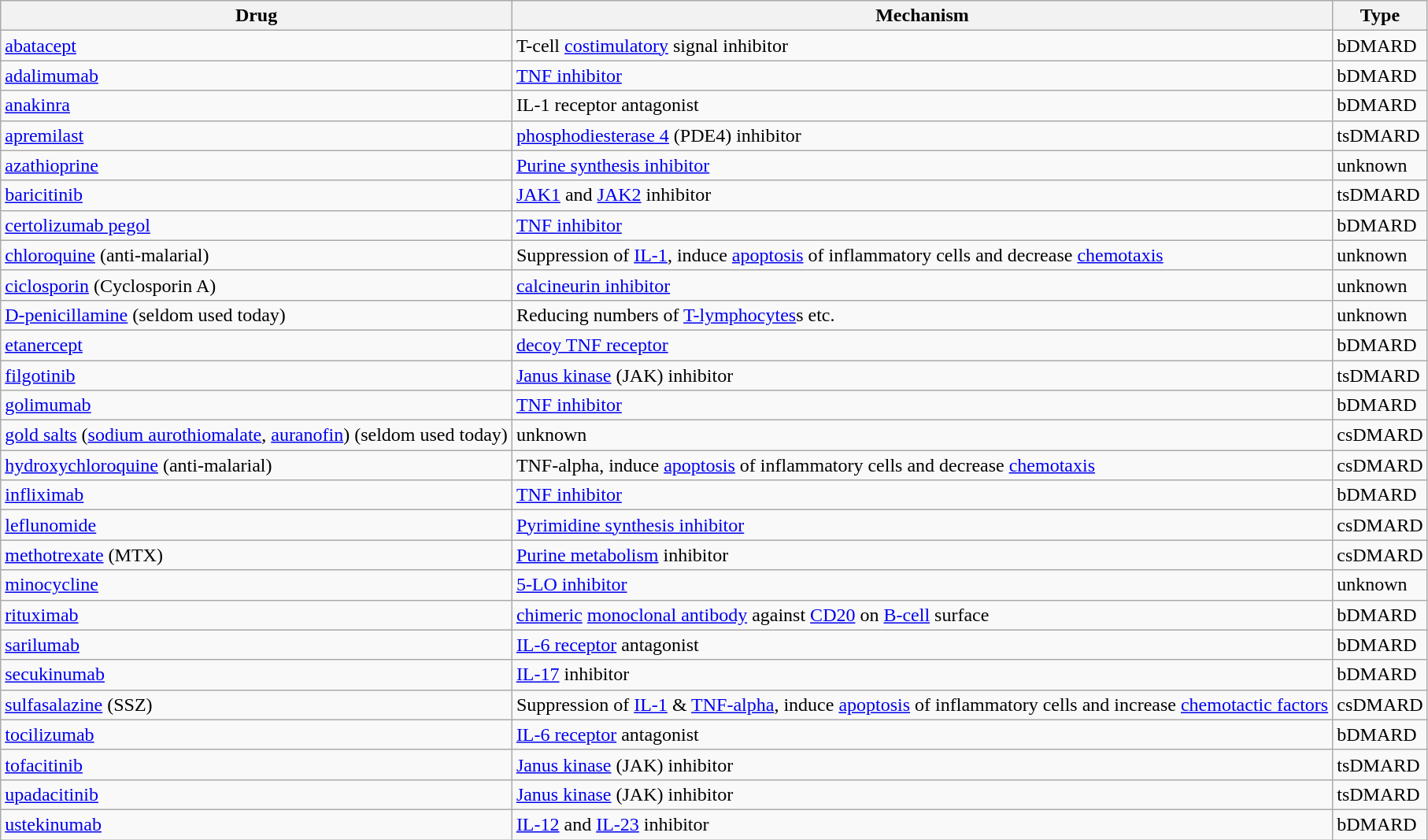<table class="wikitable">
<tr>
<th>Drug</th>
<th>Mechanism</th>
<th>Type</th>
</tr>
<tr>
<td><a href='#'>abatacept</a></td>
<td>T-cell <a href='#'>costimulatory</a> signal inhibitor</td>
<td>bDMARD</td>
</tr>
<tr>
<td><a href='#'>adalimumab</a></td>
<td><a href='#'>TNF inhibitor</a></td>
<td>bDMARD</td>
</tr>
<tr>
<td><a href='#'>anakinra</a></td>
<td>IL-1 receptor antagonist</td>
<td>bDMARD</td>
</tr>
<tr>
<td><a href='#'>apremilast</a></td>
<td><a href='#'>phosphodiesterase 4</a> (PDE4) inhibitor</td>
<td>tsDMARD</td>
</tr>
<tr>
<td><a href='#'>azathioprine</a></td>
<td><a href='#'>Purine synthesis inhibitor</a></td>
<td>unknown</td>
</tr>
<tr>
<td><a href='#'>baricitinib</a></td>
<td><a href='#'>JAK1</a> and <a href='#'>JAK2</a> inhibitor</td>
<td>tsDMARD</td>
</tr>
<tr>
<td><a href='#'>certolizumab pegol</a></td>
<td><a href='#'>TNF inhibitor</a></td>
<td>bDMARD</td>
</tr>
<tr>
<td><a href='#'>chloroquine</a> (anti-malarial)</td>
<td>Suppression of <a href='#'>IL-1</a>, induce <a href='#'>apoptosis</a> of inflammatory cells and decrease <a href='#'>chemotaxis</a></td>
<td>unknown</td>
</tr>
<tr>
<td><a href='#'>ciclosporin</a> (Cyclosporin A)</td>
<td><a href='#'>calcineurin inhibitor</a></td>
<td>unknown</td>
</tr>
<tr>
<td><a href='#'>D-penicillamine</a> (seldom used today)</td>
<td>Reducing numbers of <a href='#'>T-lymphocytes</a>s etc.</td>
<td>unknown</td>
</tr>
<tr>
<td><a href='#'>etanercept</a></td>
<td><a href='#'>decoy TNF receptor</a></td>
<td>bDMARD</td>
</tr>
<tr>
<td><a href='#'>filgotinib</a></td>
<td><a href='#'>Janus kinase</a> (JAK) inhibitor</td>
<td>tsDMARD</td>
</tr>
<tr>
<td><a href='#'>golimumab</a></td>
<td><a href='#'>TNF inhibitor</a></td>
<td>bDMARD</td>
</tr>
<tr>
<td><a href='#'>gold salts</a> (<a href='#'>sodium aurothiomalate</a>, <a href='#'>auranofin</a>) (seldom used today)</td>
<td>unknown</td>
<td>csDMARD</td>
</tr>
<tr>
<td><a href='#'>hydroxychloroquine</a> (anti-malarial)</td>
<td TNF inhibitor>TNF-alpha, induce <a href='#'>apoptosis</a> of inflammatory cells and decrease <a href='#'>chemotaxis</a></td>
<td>csDMARD</td>
</tr>
<tr>
<td><a href='#'>infliximab</a></td>
<td><a href='#'>TNF inhibitor</a></td>
<td>bDMARD</td>
</tr>
<tr>
<td><a href='#'>leflunomide</a></td>
<td><a href='#'>Pyrimidine synthesis inhibitor</a></td>
<td>csDMARD</td>
</tr>
<tr>
<td><a href='#'>methotrexate</a> (MTX)</td>
<td><a href='#'>Purine metabolism</a> inhibitor</td>
<td>csDMARD</td>
</tr>
<tr>
<td><a href='#'>minocycline</a></td>
<td><a href='#'>5-LO inhibitor</a></td>
<td>unknown</td>
</tr>
<tr>
<td><a href='#'>rituximab</a></td>
<td><a href='#'>chimeric</a> <a href='#'>monoclonal antibody</a> against <a href='#'>CD20</a> on <a href='#'>B-cell</a> surface</td>
<td>bDMARD</td>
</tr>
<tr>
<td><a href='#'>sarilumab</a></td>
<td><a href='#'>IL-6 receptor</a> antagonist</td>
<td>bDMARD</td>
</tr>
<tr>
<td><a href='#'>secukinumab</a></td>
<td><a href='#'>IL-17</a> inhibitor</td>
<td>bDMARD</td>
</tr>
<tr>
<td><a href='#'>sulfasalazine</a> (SSZ)</td>
<td>Suppression of <a href='#'>IL-1</a> & <a href='#'>TNF-alpha</a>, induce <a href='#'>apoptosis</a> of inflammatory cells and increase <a href='#'>chemotactic factors</a></td>
<td>csDMARD</td>
</tr>
<tr>
<td><a href='#'>tocilizumab</a></td>
<td><a href='#'>IL-6 receptor</a> antagonist</td>
<td>bDMARD</td>
</tr>
<tr>
<td><a href='#'>tofacitinib</a></td>
<td><a href='#'>Janus kinase</a> (JAK) inhibitor</td>
<td>tsDMARD</td>
</tr>
<tr>
<td><a href='#'>upadacitinib</a></td>
<td><a href='#'>Janus kinase</a> (JAK) inhibitor</td>
<td>tsDMARD</td>
</tr>
<tr>
<td><a href='#'>ustekinumab</a></td>
<td><a href='#'>IL-12</a> and <a href='#'>IL-23</a> inhibitor</td>
<td>bDMARD</td>
</tr>
</table>
